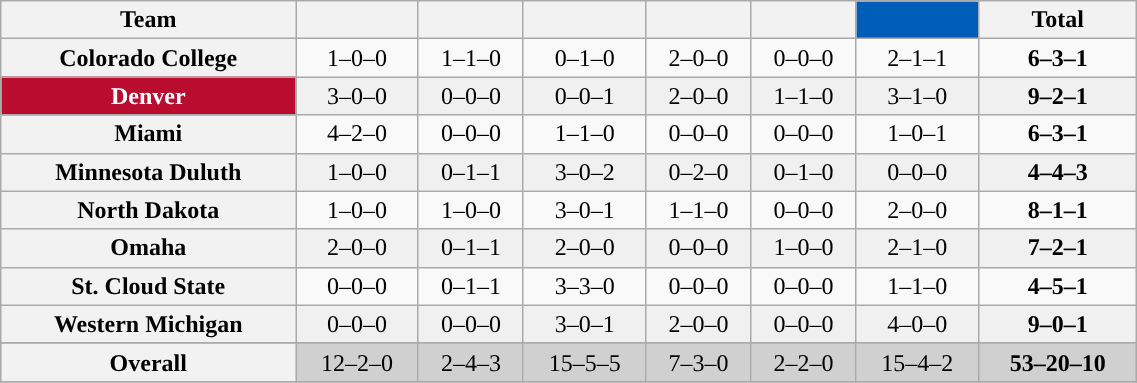<table class="wikitable" style="text-align: center; "width=60%">
<tr>
<th>Team</th>
<th><a href='#'></a></th>
<th><a href='#'></a></th>
<th><a href='#'></a></th>
<th><a href='#'></a></th>
<th><a href='#'></a></th>
<th style="color:white; background:#005EB8"><a href='#'></a></th>
<th>Total</th>
</tr>
<tr>
<th>Colorado College</th>
<td>1–0–0</td>
<td>1–1–0</td>
<td>0–1–0</td>
<td>2–0–0</td>
<td>0–0–0</td>
<td>2–1–1</td>
<td><strong>6–3–1</strong></td>
</tr>
<tr bgcolor=f0f0f0>
<th style="color:white; background:#BA0C2F; ">Denver</th>
<td>3–0–0</td>
<td>0–0–0</td>
<td>0–0–1</td>
<td>2–0–0</td>
<td>1–1–0</td>
<td>3–1–0</td>
<td><strong>9–2–1</strong></td>
</tr>
<tr>
<th>Miami</th>
<td>4–2–0</td>
<td>0–0–0</td>
<td>1–1–0</td>
<td>0–0–0</td>
<td>0–0–0</td>
<td>1–0–1</td>
<td><strong>6–3–1</strong></td>
</tr>
<tr bgcolor=f0f0f0>
<th>Minnesota Duluth</th>
<td>1–0–0</td>
<td>0–1–1</td>
<td>3–0–2</td>
<td>0–2–0</td>
<td>0–1–0</td>
<td>0–0–0</td>
<td><strong>4–4–3</strong></td>
</tr>
<tr>
<th>North Dakota</th>
<td>1–0–0</td>
<td>1–0–0</td>
<td>3–0–1</td>
<td>1–1–0</td>
<td>0–0–0</td>
<td>2–0–0</td>
<td><strong>8–1–1</strong></td>
</tr>
<tr bgcolor=f0f0f0>
<th>Omaha</th>
<td>2–0–0</td>
<td>0–1–1</td>
<td>2–0–0</td>
<td>0–0–0</td>
<td>1–0–0</td>
<td>2–1–0</td>
<td><strong>7–2–1</strong></td>
</tr>
<tr>
<th>St. Cloud State</th>
<td>0–0–0</td>
<td>0–1–1</td>
<td>3–3–0</td>
<td>0–0–0</td>
<td>0–0–0</td>
<td>1–1–0</td>
<td><strong>4–5–1</strong></td>
</tr>
<tr bgcolor=f0f0f0>
<th>Western Michigan</th>
<td>0–0–0</td>
<td>0–0–0</td>
<td>3–0–1</td>
<td>2–0–0</td>
<td>0–0–0</td>
<td>4–0–0</td>
<td><strong>9–0–1</strong></td>
</tr>
<tr>
</tr>
<tr bgcolor=d0d0d0>
<th>Overall</th>
<td>12–2–0</td>
<td>2–4–3</td>
<td>15–5–5</td>
<td>7–3–0</td>
<td>2–2–0</td>
<td>15–4–2</td>
<td><strong>53–20–10</strong></td>
</tr>
<tr>
</tr>
</table>
